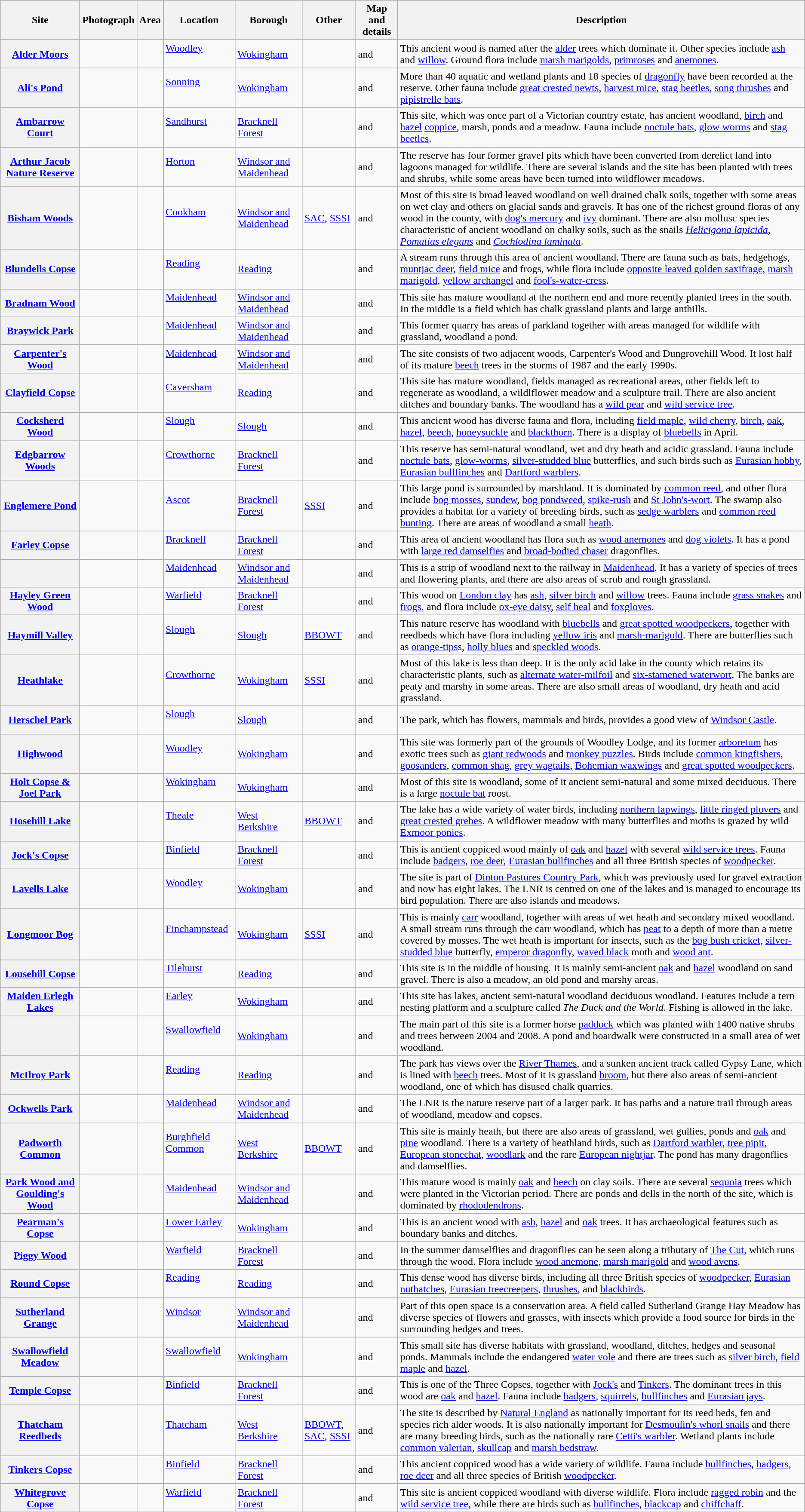<table class="wikitable sortable plainrowheaders">
<tr>
<th scope="col">Site</th>
<th scope="col" class="unsortable">Photograph</th>
<th scope="col" data-sort-type="number">Area</th>
<th scope="col">Location</th>
<th scope="col">Borough</th>
<th scope="col">Other</th>
<th scope="col" class="unsortable">Map and details</th>
<th scope="col" class="unsortable">Description</th>
</tr>
<tr>
<th scope="row"><a href='#'>Alder Moors</a></th>
<td></td>
<td></td>
<td><a href='#'>Woodley</a><br> <br> </td>
<td><a href='#'>Wokingham</a></td>
<td></td>
<td> and </td>
<td>This ancient wood is named after the <a href='#'>alder</a> trees which dominate it. Other species include <a href='#'>ash</a> and <a href='#'>willow</a>. Ground flora include <a href='#'>marsh marigolds</a>, <a href='#'>primroses</a> and <a href='#'>anemones</a>.</td>
</tr>
<tr>
<th scope="row"><a href='#'>Ali's Pond</a></th>
<td></td>
<td></td>
<td><a href='#'>Sonning</a><br> <br> </td>
<td><a href='#'>Wokingham</a></td>
<td></td>
<td> and </td>
<td>More than 40 aquatic and wetland plants and 18 species of <a href='#'>dragonfly</a> have been recorded at the reserve. Other fauna include <a href='#'>great crested newts</a>, <a href='#'>harvest mice</a>, <a href='#'>stag beetles</a>,  <a href='#'>song thrushes</a> and <a href='#'>pipistrelle bats</a>.</td>
</tr>
<tr>
<th scope="row"><a href='#'>Ambarrow Court</a></th>
<td></td>
<td></td>
<td><a href='#'>Sandhurst</a><br> <br> </td>
<td><a href='#'>Bracknell Forest</a></td>
<td></td>
<td> and </td>
<td>This site, which was once part of a Victorian country estate, has ancient woodland, <a href='#'>birch</a> and <a href='#'>hazel</a> <a href='#'>coppice</a>, marsh, ponds and a meadow. Fauna include <a href='#'>noctule bats</a>, <a href='#'>glow worms</a> and <a href='#'>stag beetles</a>.</td>
</tr>
<tr>
<th scope="row"><a href='#'>Arthur Jacob Nature Reserve</a></th>
<td></td>
<td></td>
<td><a href='#'>Horton</a><br> <br> </td>
<td><a href='#'>Windsor and Maidenhead</a></td>
<td></td>
<td> and </td>
<td>The reserve has four former gravel pits which have been converted from derelict land into lagoons managed for wildlife. There are several islands and the site has been planted with trees and shrubs, while some areas have been turned into wildflower meadows.</td>
</tr>
<tr>
<th scope="row"><a href='#'>Bisham Woods</a></th>
<td></td>
<td></td>
<td><a href='#'>Cookham</a><br> <br> </td>
<td><a href='#'>Windsor and Maidenhead</a></td>
<td><a href='#'>SAC</a>, <a href='#'>SSSI</a></td>
<td> and </td>
<td>Most of this site is broad leaved woodland on well drained chalk soils, together with some areas on wet clay and others on glacial sands and gravels. It has one of the richest ground floras of any wood in the county, with <a href='#'>dog's mercury</a> and <a href='#'>ivy</a> dominant. There are also mollusc species characteristic of ancient woodland on chalky soils, such as the snails  <em><a href='#'>Helicigona lapicida</a></em>,  <em><a href='#'>Pomatias elegans</a></em> and  <em><a href='#'>Cochlodina laminata</a></em>.</td>
</tr>
<tr>
<th scope="row"><a href='#'>Blundells Copse</a></th>
<td></td>
<td></td>
<td><a href='#'>Reading</a><br> <br> </td>
<td><a href='#'>Reading</a></td>
<td></td>
<td> and </td>
<td>A stream runs through this area of ancient woodland. There are fauna such as bats, hedgehogs, <a href='#'>muntjac deer</a>, <a href='#'>field mice</a> and frogs, while flora include <a href='#'>opposite leaved golden saxifrage</a>, <a href='#'>marsh marigold</a>, <a href='#'>yellow archangel</a> and <a href='#'>fool's-water-cress</a>.</td>
</tr>
<tr>
<th scope="row"><a href='#'>Bradnam Wood</a></th>
<td></td>
<td></td>
<td><a href='#'>Maidenhead</a><br> <br> </td>
<td><a href='#'>Windsor and Maidenhead</a></td>
<td></td>
<td> and </td>
<td>This site has mature woodland at the northern end and more recently planted trees in the south. In the middle is a field which has chalk grassland plants and large anthills.</td>
</tr>
<tr>
<th scope="row"><a href='#'>Braywick Park</a></th>
<td></td>
<td></td>
<td><a href='#'>Maidenhead</a><br> <br> </td>
<td><a href='#'>Windsor and Maidenhead</a></td>
<td></td>
<td> and </td>
<td>This former quarry has areas of parkland together with areas managed for wildlife with  grassland, woodland a pond.</td>
</tr>
<tr>
<th scope="row"><a href='#'>Carpenter's Wood</a></th>
<td></td>
<td></td>
<td><a href='#'>Maidenhead</a><br> <br> </td>
<td><a href='#'>Windsor and Maidenhead</a></td>
<td></td>
<td> and </td>
<td>The site consists of two adjacent woods, Carpenter's Wood and Dungrovehill Wood. It lost half of its mature <a href='#'>beech</a> trees in the storms of 1987 and the early 1990s.</td>
</tr>
<tr>
<th scope="row"><a href='#'>Clayfield Copse</a></th>
<td></td>
<td></td>
<td><a href='#'>Caversham</a><br> <br> </td>
<td><a href='#'>Reading</a></td>
<td></td>
<td> and </td>
<td>This site has mature woodland, fields managed as recreational areas, other fields left to regenerate as woodland, a wildlflower meadow and a sculpture trail. There are also ancient ditches and boundary banks. The woodland has a <a href='#'>wild pear</a> and <a href='#'>wild service tree</a>.</td>
</tr>
<tr>
<th scope="row"><a href='#'>Cocksherd Wood</a></th>
<td></td>
<td></td>
<td><a href='#'>Slough</a><br> <br> </td>
<td><a href='#'>Slough</a></td>
<td></td>
<td> and </td>
<td>This ancient wood has diverse fauna and flora, including <a href='#'>field maple</a>, <a href='#'>wild cherry</a>, <a href='#'>birch</a>, <a href='#'>oak</a>, <a href='#'>hazel</a>, <a href='#'>beech</a>, <a href='#'>honeysuckle</a> and <a href='#'>blackthorn</a>. There is a display of <a href='#'>bluebells</a> in April.</td>
</tr>
<tr>
<th scope="row"><a href='#'>Edgbarrow Woods</a></th>
<td></td>
<td></td>
<td><a href='#'>Crowthorne</a><br> <br> </td>
<td><a href='#'>Bracknell Forest</a></td>
<td></td>
<td> and </td>
<td>This reserve has semi-natural woodland, wet and dry heath and acidic grassland. Fauna include <a href='#'>noctule bats</a>, <a href='#'>glow-worms</a>, <a href='#'>silver-studded blue</a> butterflies, and such birds such as <a href='#'>Eurasian hobby</a>, <a href='#'>Eurasian bullfinches</a> and <a href='#'>Dartford warblers</a>.</td>
</tr>
<tr>
<th scope="row"><a href='#'>Englemere Pond</a></th>
<td></td>
<td></td>
<td><a href='#'>Ascot</a><br> <br> </td>
<td><a href='#'>Bracknell Forest</a></td>
<td><a href='#'>SSSI</a></td>
<td> and </td>
<td>This large pond is surrounded by marshland. It is dominated by <a href='#'>common reed</a>, and other flora include <a href='#'>bog mosses</a>, <a href='#'>sundew</a>, <a href='#'>bog pondweed</a>, <a href='#'>spike-rush</a> and <a href='#'>St John's-wort</a>. The swamp also provides a habitat for a variety of breeding birds, such as <a href='#'>sedge warblers</a> and <a href='#'>common reed bunting</a>. There are areas of woodland a small <a href='#'>heath</a>.</td>
</tr>
<tr>
<th scope="row"><a href='#'>Farley Copse</a></th>
<td></td>
<td></td>
<td><a href='#'>Bracknell</a><br> <br> </td>
<td><a href='#'>Bracknell Forest</a></td>
<td></td>
<td> and </td>
<td>This area of ancient woodland has flora such as <a href='#'>wood anemones</a> and <a href='#'>dog violets</a>. It has a pond with <a href='#'>large red damselfies</a> and <a href='#'>broad-bodied chaser</a> dragonflies.</td>
</tr>
<tr>
<th scope="row"></th>
<td></td>
<td></td>
<td><a href='#'>Maidenhead</a><br> <br> </td>
<td><a href='#'>Windsor and Maidenhead</a></td>
<td></td>
<td> and </td>
<td>This is a strip of woodland next to the railway in <a href='#'>Maidenhead</a>. It has a variety of species of trees and flowering plants, and there are also areas of scrub and rough grassland.</td>
</tr>
<tr>
<th scope="row"><a href='#'>Hayley Green Wood</a></th>
<td></td>
<td></td>
<td><a href='#'>Warfield</a><br> <br> </td>
<td><a href='#'>Bracknell Forest</a></td>
<td></td>
<td> and </td>
<td>This wood on <a href='#'>London clay</a> has <a href='#'>ash</a>, <a href='#'>silver birch</a> and <a href='#'>willow</a> trees. Fauna include <a href='#'>grass snakes</a> and <a href='#'>frogs</a>, and flora include <a href='#'>ox-eye daisy</a>, <a href='#'>self heal</a> and <a href='#'>foxgloves</a>.</td>
</tr>
<tr>
<th scope="row"><a href='#'>Haymill Valley</a></th>
<td></td>
<td></td>
<td><a href='#'>Slough</a><br> <br> </td>
<td><a href='#'>Slough</a></td>
<td><a href='#'>BBOWT</a></td>
<td> and </td>
<td>This nature reserve has woodland with <a href='#'>bluebells</a> and <a href='#'>great spotted woodpeckers</a>, together with reedbeds which have flora including <a href='#'>yellow iris</a> and <a href='#'>marsh-marigold</a>. There are butterflies such as <a href='#'>orange-tips</a>s, <a href='#'>holly blues</a> and <a href='#'>speckled woods</a>.</td>
</tr>
<tr>
<th scope="row"><a href='#'>Heathlake</a></th>
<td></td>
<td></td>
<td><a href='#'>Crowthorne</a><br> <br> </td>
<td><a href='#'>Wokingham</a></td>
<td><a href='#'>SSSI</a></td>
<td> and </td>
<td>Most of this  lake is less than  deep. It is the only acid lake in the county which retains its characteristic plants, such as <a href='#'>alternate water-milfoil</a> and <a href='#'>six-stamened waterwort</a>. The banks are peaty and marshy in some areas. There are also small areas of woodland, dry heath and acid grassland.</td>
</tr>
<tr>
<th scope="row"><a href='#'>Herschel Park</a></th>
<td></td>
<td></td>
<td><a href='#'>Slough</a><br> <br> </td>
<td><a href='#'>Slough</a></td>
<td></td>
<td> and </td>
<td>The park, which has flowers, mammals and birds, provides a good view of <a href='#'>Windsor Castle</a>.</td>
</tr>
<tr>
<th scope="row"><a href='#'>Highwood</a></th>
<td></td>
<td></td>
<td><a href='#'>Woodley</a><br> <br> </td>
<td><a href='#'>Wokingham</a></td>
<td></td>
<td> and </td>
<td>This site was formerly part of the grounds of Woodley Lodge, and its former <a href='#'>arboretum</a> has exotic trees such as <a href='#'>giant redwoods</a> and <a href='#'>monkey puzzles</a>. Birds include <a href='#'>common kingfishers</a>, <a href='#'>goosanders</a>, <a href='#'>common shag</a>, <a href='#'>grey wagtails</a>, <a href='#'>Bohemian waxwings</a> and <a href='#'>great spotted woodpeckers</a>.</td>
</tr>
<tr>
<th scope="row"><a href='#'>Holt Copse & Joel Park</a></th>
<td></td>
<td></td>
<td><a href='#'>Wokingham</a><br> <br> </td>
<td><a href='#'>Wokingham</a></td>
<td></td>
<td> and </td>
<td>Most of this site is woodland, some of it ancient semi-natural and some mixed deciduous. There is a large <a href='#'>noctule bat</a>  roost.</td>
</tr>
<tr>
</tr>
<tr>
<th scope="row"><a href='#'>Hosehill Lake</a></th>
<td></td>
<td></td>
<td><a href='#'>Theale</a><br> <br> </td>
<td><a href='#'>West Berkshire</a></td>
<td><a href='#'>BBOWT</a></td>
<td> and </td>
<td>The lake has a wide variety of water birds, including <a href='#'>northern lapwings</a>, <a href='#'>little ringed plovers</a> and <a href='#'>great crested grebes</a>. A wildflower meadow with many butterflies and moths is grazed by wild <a href='#'>Exmoor ponies</a>.</td>
</tr>
<tr>
<th scope="row"><a href='#'>Jock's Copse</a></th>
<td></td>
<td></td>
<td><a href='#'>Binfield</a><br> <br> </td>
<td><a href='#'>Bracknell Forest</a></td>
<td></td>
<td> and </td>
<td>This is ancient coppiced wood mainly of <a href='#'>oak</a> and <a href='#'>hazel</a> with several <a href='#'>wild service trees</a>. Fauna include <a href='#'>badgers</a>, <a href='#'>roe deer</a>, <a href='#'>Eurasian bullfinches</a> and all three British species of <a href='#'>woodpecker</a>.</td>
</tr>
<tr>
<th scope="row"><a href='#'>Lavells Lake</a></th>
<td></td>
<td></td>
<td><a href='#'>Woodley</a><br> <br> </td>
<td><a href='#'>Wokingham</a></td>
<td></td>
<td> and </td>
<td>The site is part of <a href='#'>Dinton Pastures Country Park</a>, which was previously used for gravel extraction and now has eight lakes. The LNR is centred on one of the lakes and is managed to encourage its bird population. There are also islands and meadows.</td>
</tr>
<tr>
<th scope="row"><a href='#'>Longmoor Bog</a></th>
<td></td>
<td></td>
<td><a href='#'>Finchampstead</a><br> <br> </td>
<td><a href='#'>Wokingham</a></td>
<td><a href='#'>SSSI</a></td>
<td> and </td>
<td>This is mainly <a href='#'>carr</a> woodland, together with areas of wet heath and secondary mixed woodland. A small stream runs through the carr woodland, which has <a href='#'>peat</a> to a depth of more than a metre covered by mosses. The wet heath is important for insects, such as the <a href='#'>bog bush cricket</a>, <a href='#'>silver-studded blue</a> butterfly, <a href='#'>emperor dragonfly</a>, <a href='#'>waved black</a> moth and <a href='#'>wood ant</a>.</td>
</tr>
<tr>
<th scope="row"><a href='#'>Lousehill Copse</a></th>
<td></td>
<td></td>
<td><a href='#'>Tilehurst</a><br> <br> </td>
<td><a href='#'>Reading</a></td>
<td></td>
<td> and </td>
<td>This site is in the middle of housing. It is mainly semi-ancient <a href='#'>oak</a> and <a href='#'>hazel</a> woodland on sand gravel. There is also a meadow, an old pond and marshy areas.</td>
</tr>
<tr>
<th scope="row"><a href='#'>Maiden Erlegh Lakes</a></th>
<td></td>
<td></td>
<td><a href='#'>Earley</a><br> <br> </td>
<td><a href='#'>Wokingham</a></td>
<td></td>
<td> and </td>
<td>This site has lakes, ancient semi-natural woodland deciduous woodland. Features include a tern nesting platform and a sculpture called <em>The Duck and the World</em>. Fishing is allowed in the lake.</td>
</tr>
<tr>
<th scope="row"></th>
<td></td>
<td></td>
<td><a href='#'>Swallowfield</a><br> <br> </td>
<td><a href='#'>Wokingham</a></td>
<td></td>
<td> and </td>
<td>The main part of this site is a former horse <a href='#'>paddock</a> which was planted with 1400  native shrubs and trees between 2004 and 2008. A pond and boardwalk were constructed in a small area of wet woodland.</td>
</tr>
<tr>
<th scope="row"><a href='#'>McIlroy Park</a></th>
<td></td>
<td></td>
<td><a href='#'>Reading</a><br> <br> </td>
<td><a href='#'>Reading</a></td>
<td></td>
<td> and </td>
<td>The park has views over the <a href='#'>River Thames</a>, and a sunken ancient track called Gypsy Lane, which is lined with <a href='#'>beech</a> trees. Most of it is grassland <a href='#'>broom</a>, but there also areas of semi-ancient woodland, one of which has disused chalk quarries.</td>
</tr>
<tr>
<th scope="row"><a href='#'>Ockwells Park</a></th>
<td></td>
<td></td>
<td><a href='#'>Maidenhead</a><br> <br> </td>
<td><a href='#'>Windsor and Maidenhead</a></td>
<td></td>
<td> and </td>
<td>The LNR is the nature reserve part of a larger park. It has paths and a nature trail through areas of woodland, meadow and copses.</td>
</tr>
<tr>
<th scope="row"><a href='#'>Padworth Common</a></th>
<td></td>
<td></td>
<td><a href='#'>Burghfield Common</a><br> <br> </td>
<td><a href='#'>West Berkshire</a></td>
<td><a href='#'>BBOWT</a></td>
<td> and </td>
<td>This site is mainly heath, but there are also areas of grassland, wet gullies, ponds and <a href='#'>oak</a> and <a href='#'>pine</a> woodland. There is a variety of heathland birds, such as <a href='#'>Dartford warbler</a>, <a href='#'>tree pipit</a>, <a href='#'>European stonechat</a>, <a href='#'>woodlark</a> and the rare <a href='#'>European nightjar</a>. The pond has many dragonflies and damselflies.</td>
</tr>
<tr>
<th scope="row"><a href='#'>Park Wood and Goulding's Wood</a></th>
<td></td>
<td></td>
<td><a href='#'>Maidenhead</a><br> <br> </td>
<td><a href='#'>Windsor and Maidenhead</a></td>
<td></td>
<td> and </td>
<td>This mature wood is mainly <a href='#'>oak</a> and <a href='#'>beech</a> on clay soils. There are several <a href='#'>sequoia</a> trees which were planted in the Victorian period. There are ponds and dells in the north of the site, which is dominated by <a href='#'>rhododendrons</a>.</td>
</tr>
<tr>
</tr>
<tr>
<th scope="row"><a href='#'>Pearman's Copse</a></th>
<td></td>
<td></td>
<td><a href='#'>Lower Earley</a><br> <br> </td>
<td><a href='#'>Wokingham</a></td>
<td></td>
<td> and </td>
<td>This is an ancient wood with <a href='#'>ash</a>, <a href='#'>hazel</a> and <a href='#'>oak</a> trees. It has archaeological features such as boundary banks and ditches.</td>
</tr>
<tr>
<th scope="row"><a href='#'>Piggy Wood</a></th>
<td></td>
<td></td>
<td><a href='#'>Warfield</a><br> <br> </td>
<td><a href='#'>Bracknell Forest</a></td>
<td></td>
<td> and </td>
<td>In the summer damselflies and dragonflies can be seen along a tributary of <a href='#'>The Cut</a>, which runs through the wood. Flora include <a href='#'>wood anemone</a>, <a href='#'>marsh marigold</a> and <a href='#'>wood avens</a>.</td>
</tr>
<tr>
<th scope="row"><a href='#'>Round Copse</a></th>
<td></td>
<td></td>
<td><a href='#'>Reading</a><br> <br> </td>
<td><a href='#'>Reading</a></td>
<td></td>
<td> and </td>
<td>This dense wood has diverse birds, including all three British species of <a href='#'>woodpecker</a>, <a href='#'>Eurasian nuthatches</a>, <a href='#'>Eurasian treecreepers</a>, <a href='#'>thrushes</a>, and <a href='#'>blackbirds</a>.</td>
</tr>
<tr>
<th scope="row"><a href='#'>Sutherland Grange</a></th>
<td></td>
<td></td>
<td><a href='#'>Windsor</a><br> <br> </td>
<td><a href='#'>Windsor and Maidenhead</a></td>
<td></td>
<td> and </td>
<td>Part of this open space is a conservation area. A field called Sutherland Grange Hay Meadow has diverse species of flowers and grasses, with insects which provide a food source for birds in the surrounding hedges and trees.</td>
</tr>
<tr>
<th scope="row"><a href='#'>Swallowfield Meadow</a></th>
<td></td>
<td></td>
<td><a href='#'>Swallowfield</a><br> <br> </td>
<td><a href='#'>Wokingham</a></td>
<td></td>
<td> and </td>
<td>This small site has diverse habitats with grassland, woodland, ditches, hedges and seasonal ponds. Mammals include the endangered <a href='#'>water vole</a> and there are trees such as <a href='#'>silver birch</a>, <a href='#'>field maple</a> and <a href='#'>hazel</a>.</td>
</tr>
<tr>
<th scope="row"><a href='#'>Temple Copse</a></th>
<td></td>
<td></td>
<td><a href='#'>Binfield</a><br> <br> </td>
<td><a href='#'>Bracknell Forest</a></td>
<td></td>
<td> and </td>
<td>This is one of the Three Copses, together with <a href='#'>Jock's</a> and <a href='#'>Tinkers</a>. The dominant trees in this wood are <a href='#'>oak</a> and <a href='#'>hazel</a>. Fauna include <a href='#'>badgers</a>, <a href='#'>squirrels</a>, <a href='#'>bullfinches</a> and <a href='#'>Eurasian jays</a>.</td>
</tr>
<tr>
<th scope="row"><a href='#'>Thatcham Reedbeds</a></th>
<td></td>
<td></td>
<td><a href='#'>Thatcham</a><br> <br> </td>
<td><a href='#'>West Berkshire</a></td>
<td><a href='#'>BBOWT</a>, <a href='#'>SAC</a>, <a href='#'>SSSI</a></td>
<td> and </td>
<td>The site is described by <a href='#'>Natural England</a> as nationally important for its  reed beds, fen and species rich alder woods. It is also nationally important for <a href='#'>Desmoulin's whorl snails</a> and there are many breeding birds, such as the nationally rare <a href='#'>Cetti's warbler</a>. Wetland plants include <a href='#'>common valerian</a>, <a href='#'>skullcap</a> and <a href='#'>marsh bedstraw</a>.</td>
</tr>
<tr>
<th scope="row"><a href='#'>Tinkers Copse</a></th>
<td></td>
<td></td>
<td><a href='#'>Binfield</a><br> <br> </td>
<td><a href='#'>Bracknell Forest</a></td>
<td></td>
<td> and </td>
<td>This ancient coppiced wood has a wide variety of wildlife. Fauna include <a href='#'>bullfinches</a>, <a href='#'>badgers</a>, <a href='#'>roe deer</a> and all three species of British <a href='#'>woodpecker</a>.</td>
</tr>
<tr>
<th scope="row"><a href='#'>Whitegrove Copse</a></th>
<td></td>
<td></td>
<td><a href='#'>Warfield</a><br> <br> </td>
<td><a href='#'>Bracknell Forest</a></td>
<td></td>
<td> and </td>
<td>This site is ancient coppiced woodland with diverse wildlife. Flora include <a href='#'>ragged robin</a> and the <a href='#'>wild service tree</a>, while there are birds such as <a href='#'>bullfinches</a>, <a href='#'>blackcap</a> and <a href='#'>chiffchaff</a>.</td>
</tr>
</table>
